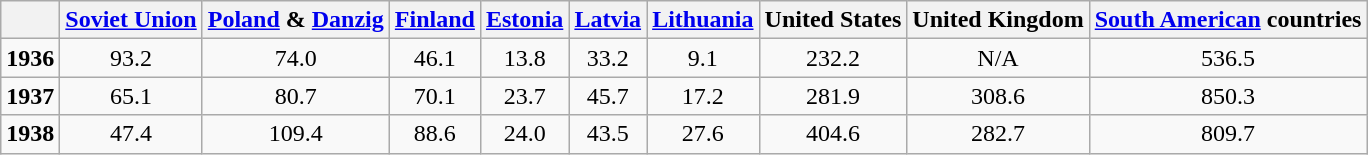<table class=wikitable>
<tr>
<th></th>
<th><a href='#'>Soviet Union</a></th>
<th><a href='#'>Poland</a> & <a href='#'>Danzig</a></th>
<th><a href='#'>Finland</a></th>
<th><a href='#'>Estonia</a></th>
<th><a href='#'>Latvia</a></th>
<th><a href='#'>Lithuania</a></th>
<th>United States</th>
<th>United Kingdom</th>
<th><a href='#'>South American</a> countries</th>
</tr>
<tr style="text-align:center;">
<td align="left"><strong>1936</strong></td>
<td>93.2</td>
<td>74.0</td>
<td>46.1</td>
<td>13.8</td>
<td>33.2</td>
<td>9.1</td>
<td>232.2</td>
<td>N/A</td>
<td>536.5</td>
</tr>
<tr style="text-align:center;">
<td align="left"><strong>1937</strong></td>
<td>65.1</td>
<td>80.7</td>
<td>70.1</td>
<td>23.7</td>
<td>45.7</td>
<td>17.2</td>
<td>281.9</td>
<td>308.6</td>
<td>850.3</td>
</tr>
<tr style="text-align:center;">
<td align="left"><strong>1938</strong></td>
<td>47.4</td>
<td>109.4</td>
<td>88.6</td>
<td>24.0</td>
<td>43.5</td>
<td>27.6</td>
<td>404.6</td>
<td>282.7</td>
<td>809.7</td>
</tr>
</table>
